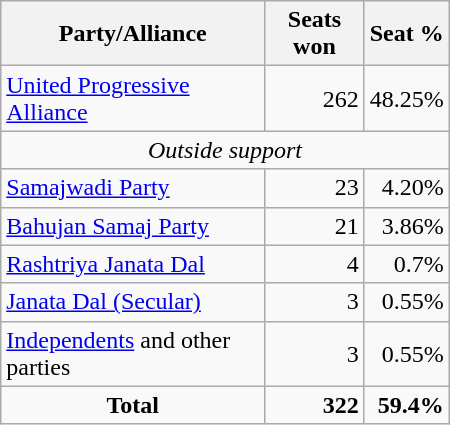<table class="wikitable" style="float:right; width:300px;">
<tr>
<th>Party/Alliance</th>
<th>Seats won</th>
<th>Seat %</th>
</tr>
<tr>
<td><a href='#'>United Progressive Alliance</a> <br></td>
<td style="text-align:right;">262</td>
<td style="text-align:right;">48.25%</td>
</tr>
<tr>
<td colspan="3" style="text-align:center;"><em>Outside support</em></td>
</tr>
<tr>
<td><a href='#'>Samajwadi Party</a></td>
<td style="text-align:right;">23</td>
<td style="text-align:right;">4.20%</td>
</tr>
<tr>
<td><a href='#'>Bahujan Samaj Party</a></td>
<td style="text-align:right;">21</td>
<td style="text-align:right;">3.86%</td>
</tr>
<tr>
<td><a href='#'>Rashtriya Janata Dal</a></td>
<td style="text-align:right;">4</td>
<td style="text-align:right;">0.7%</td>
</tr>
<tr>
<td><a href='#'>Janata Dal (Secular)</a></td>
<td style="text-align:right;">3</td>
<td style="text-align:right;">0.55%</td>
</tr>
<tr>
<td><a href='#'>Independents</a> and other parties</td>
<td style="text-align:right;">3</td>
<td style="text-align:right;">0.55%</td>
</tr>
<tr>
<td style="text-align:center;"><strong>Total</strong></td>
<td style="text-align:right;"><strong>322</strong></td>
<td style="text-align:right;"><strong>59.4%</strong></td>
</tr>
</table>
